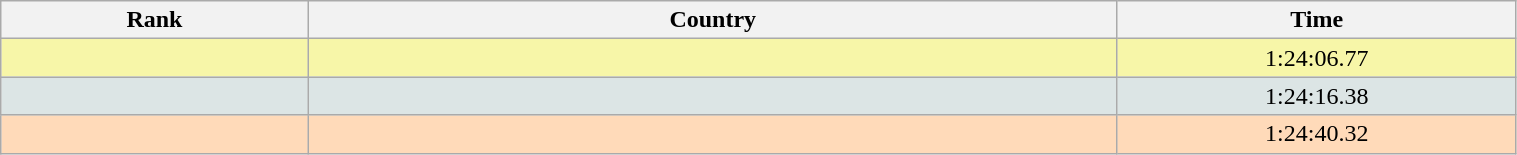<table class="wikitable" width=80% style="font-size:100%; text-align:center;">
<tr>
<th width = 60>Rank</th>
<th width = 170>Country</th>
<th width = 80>Time</th>
</tr>
<tr bgcolor=f7f6a8>
<td></td>
<td align=left></td>
<td>1:24:06.77</td>
</tr>
<tr bgcolor=dce5e5>
<td></td>
<td align=left></td>
<td>1:24:16.38</td>
</tr>
<tr bgcolor=ffdab9>
<td></td>
<td align=left></td>
<td>1:24:40.32</td>
</tr>
</table>
